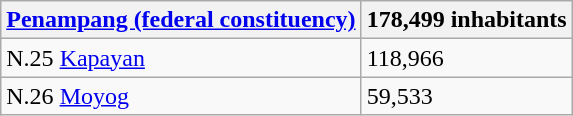<table class="wikitable">
<tr>
<th class="hintergrundfarbe6"><a href='#'>Penampang (federal constituency)</a></th>
<th class="hintergrundfarbe6">178,499 inhabitants</th>
</tr>
<tr>
<td>N.25 <a href='#'>Kapayan</a></td>
<td>118,966</td>
</tr>
<tr>
<td>N.26 <a href='#'>Moyog</a></td>
<td>59,533</td>
</tr>
</table>
